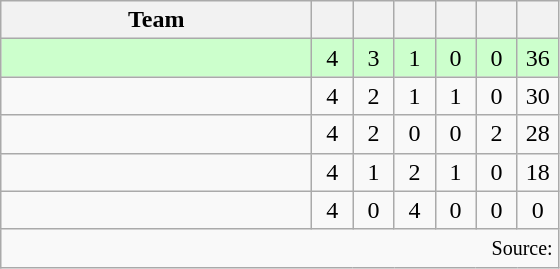<table class="wikitable" style="text-align:center">
<tr>
<th width=200>Team</th>
<th width=20></th>
<th width=20></th>
<th width=20></th>
<th width=20></th>
<th width=20></th>
<th width=20></th>
</tr>
<tr style="background:#cfc">
<td style="text-align:left;"></td>
<td>4</td>
<td>3</td>
<td>1</td>
<td>0</td>
<td>0</td>
<td>36</td>
</tr>
<tr>
<td style="text-align:left;"></td>
<td>4</td>
<td>2</td>
<td>1</td>
<td>1</td>
<td>0</td>
<td>30</td>
</tr>
<tr>
<td style="text-align:left;"></td>
<td>4</td>
<td>2</td>
<td>0</td>
<td>0</td>
<td>2</td>
<td>28</td>
</tr>
<tr>
<td style="text-align:left;"></td>
<td>4</td>
<td>1</td>
<td>2</td>
<td>1</td>
<td>0</td>
<td>18</td>
</tr>
<tr>
<td style="text-align:left;"></td>
<td>4</td>
<td>0</td>
<td>4</td>
<td>0</td>
<td>0</td>
<td>0</td>
</tr>
<tr>
<td colspan="8" style="text-align:right;"><small>Source: </small></td>
</tr>
</table>
